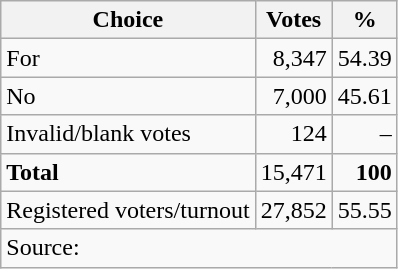<table class=wikitable style="text-align:right">
<tr>
<th>Choice</th>
<th>Votes</th>
<th>%</th>
</tr>
<tr>
<td align=left>For</td>
<td>8,347</td>
<td>54.39</td>
</tr>
<tr>
<td align=left>No</td>
<td>7,000</td>
<td>45.61</td>
</tr>
<tr>
<td align=left>Invalid/blank votes</td>
<td>124</td>
<td>–</td>
</tr>
<tr>
<td align=left><strong>Total</strong></td>
<td>15,471</td>
<td><strong>100</strong></td>
</tr>
<tr>
<td align=left>Registered voters/turnout</td>
<td>27,852</td>
<td>55.55</td>
</tr>
<tr>
<td align=left colspan=3>Source: </td>
</tr>
</table>
